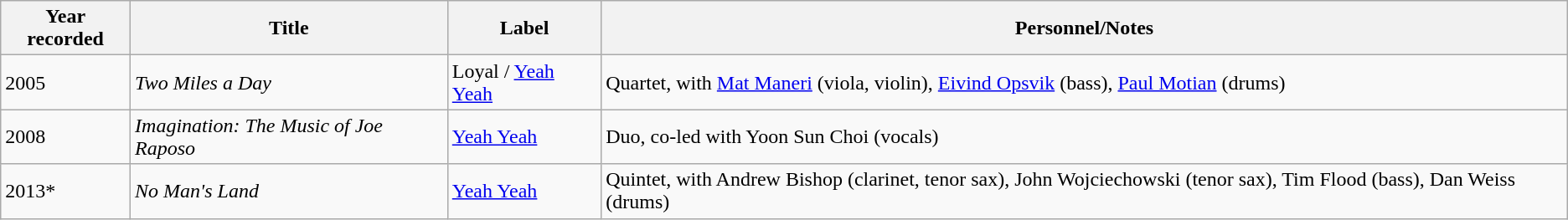<table class="wikitable sortable">
<tr>
<th>Year recorded</th>
<th>Title</th>
<th>Label</th>
<th>Personnel/Notes</th>
</tr>
<tr>
<td>2005</td>
<td><em>Two Miles a Day</em></td>
<td>Loyal / <a href='#'>Yeah Yeah</a></td>
<td>Quartet, with <a href='#'>Mat Maneri</a> (viola, violin), <a href='#'>Eivind Opsvik</a> (bass), <a href='#'>Paul Motian</a> (drums)</td>
</tr>
<tr>
<td>2008</td>
<td><em>Imagination: The Music of Joe Raposo</em></td>
<td><a href='#'>Yeah Yeah</a></td>
<td>Duo, co-led with Yoon Sun Choi (vocals)</td>
</tr>
<tr>
<td>2013*</td>
<td><em>No Man's Land</em></td>
<td><a href='#'>Yeah Yeah</a></td>
<td>Quintet, with Andrew Bishop (clarinet, tenor sax), John Wojciechowski (tenor sax), Tim Flood (bass), Dan Weiss (drums)</td>
</tr>
</table>
